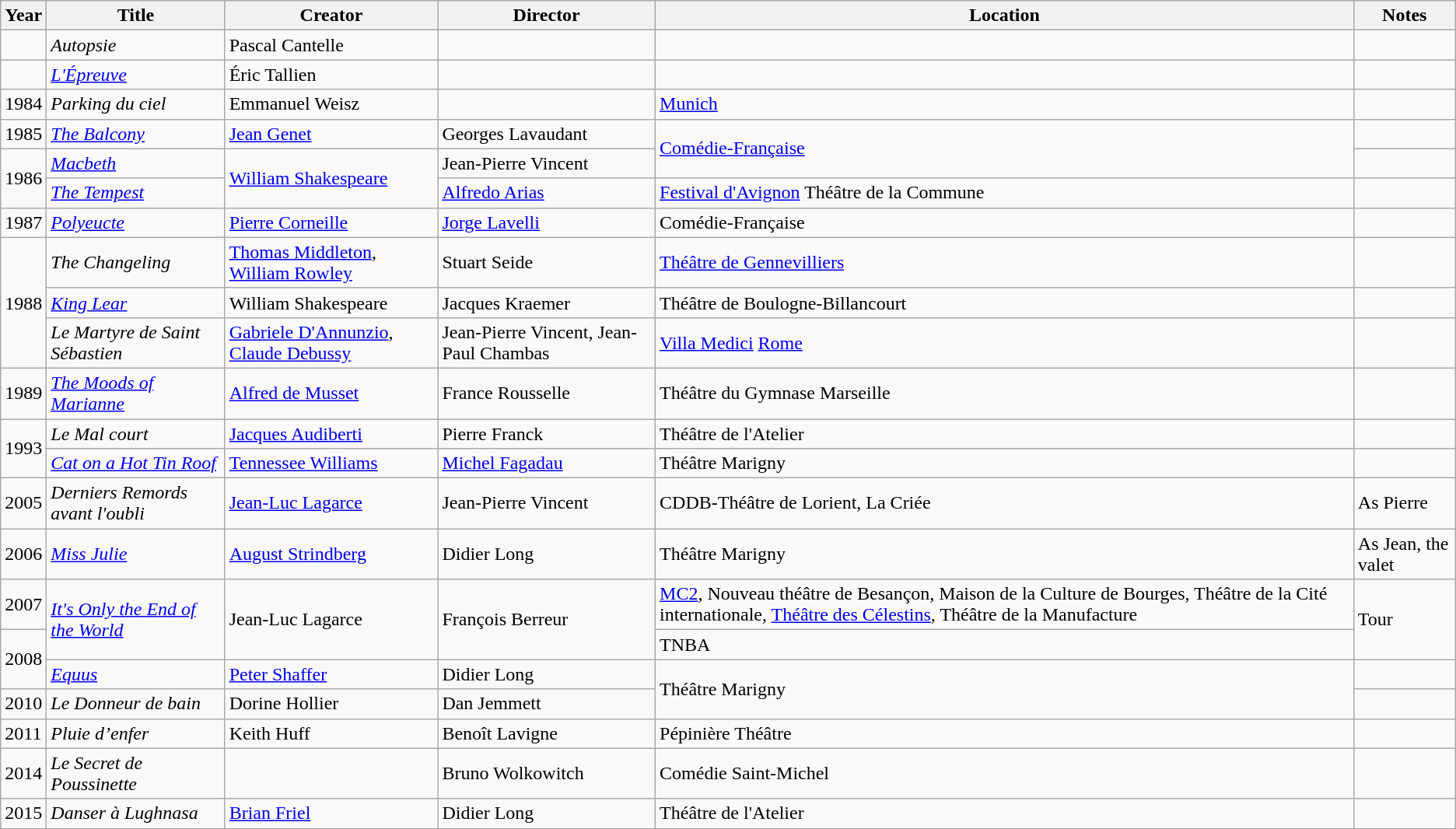<table class="wikitable">
<tr>
<th>Year</th>
<th>Title</th>
<th>Creator</th>
<th>Director</th>
<th>Location</th>
<th>Notes</th>
</tr>
<tr>
<td></td>
<td><em>Autopsie</em></td>
<td>Pascal Cantelle</td>
<td></td>
<td></td>
<td></td>
</tr>
<tr>
<td></td>
<td><em><a href='#'>L'Épreuve</a></em></td>
<td>Éric Tallien</td>
<td></td>
<td></td>
<td></td>
</tr>
<tr>
<td>1984</td>
<td><em>Parking du ciel</em></td>
<td>Emmanuel Weisz</td>
<td></td>
<td><a href='#'>Munich</a></td>
<td></td>
</tr>
<tr>
<td>1985</td>
<td><em><a href='#'>The Balcony</a></em></td>
<td><a href='#'>Jean Genet</a></td>
<td>Georges Lavaudant</td>
<td rowspan="2"><a href='#'>Comédie-Française</a></td>
<td></td>
</tr>
<tr>
<td rowspan="2">1986</td>
<td><em><a href='#'>Macbeth</a></em></td>
<td rowspan="2"><a href='#'>William Shakespeare</a></td>
<td>Jean-Pierre Vincent</td>
<td></td>
</tr>
<tr>
<td><em><a href='#'>The Tempest</a></em></td>
<td><a href='#'>Alfredo Arias</a></td>
<td><a href='#'>Festival d'Avignon</a> Théâtre de la Commune</td>
<td></td>
</tr>
<tr>
<td>1987</td>
<td><em><a href='#'>Polyeucte</a></em></td>
<td><a href='#'>Pierre Corneille</a></td>
<td><a href='#'>Jorge Lavelli</a></td>
<td>Comédie-Française</td>
<td></td>
</tr>
<tr>
<td rowspan="3">1988</td>
<td><em>The Changeling</em></td>
<td><a href='#'>Thomas Middleton</a>, <a href='#'>William Rowley</a></td>
<td>Stuart Seide</td>
<td><a href='#'>Théâtre de Gennevilliers</a></td>
<td></td>
</tr>
<tr>
<td><em><a href='#'>King Lear</a></em></td>
<td>William Shakespeare</td>
<td>Jacques Kraemer</td>
<td>Théâtre de Boulogne-Billancourt</td>
<td></td>
</tr>
<tr>
<td><em>Le Martyre de Saint Sébastien</em></td>
<td><a href='#'>Gabriele D'Annunzio</a>, <a href='#'>Claude Debussy</a></td>
<td>Jean-Pierre Vincent, Jean-Paul Chambas</td>
<td><a href='#'>Villa Medici</a> <a href='#'>Rome</a></td>
<td></td>
</tr>
<tr>
<td>1989</td>
<td><em><a href='#'>The Moods of Marianne</a></em></td>
<td><a href='#'>Alfred de Musset</a></td>
<td>France Rousselle</td>
<td>Théâtre du Gymnase Marseille</td>
<td></td>
</tr>
<tr>
<td rowspan="2">1993</td>
<td><em>Le Mal court</em></td>
<td><a href='#'>Jacques Audiberti</a></td>
<td>Pierre Franck</td>
<td>Théâtre de l'Atelier</td>
<td></td>
</tr>
<tr>
<td><em><a href='#'>Cat on a Hot Tin Roof</a></em></td>
<td><a href='#'>Tennessee Williams</a></td>
<td><a href='#'>Michel Fagadau</a></td>
<td>Théâtre Marigny</td>
<td></td>
</tr>
<tr>
<td>2005</td>
<td><em>Derniers Remords avant l'oubli</em></td>
<td><a href='#'>Jean-Luc Lagarce</a></td>
<td>Jean-Pierre Vincent</td>
<td>CDDB-Théâtre de Lorient, La Criée</td>
<td>As Pierre</td>
</tr>
<tr>
<td>2006</td>
<td><em><a href='#'>Miss Julie</a></em></td>
<td><a href='#'>August Strindberg</a></td>
<td>Didier Long</td>
<td>Théâtre Marigny</td>
<td>As Jean, the valet</td>
</tr>
<tr>
<td>2007</td>
<td rowspan="2"><em><a href='#'>It's Only the End of the World</a></em></td>
<td rowspan="2">Jean-Luc Lagarce</td>
<td rowspan="2">François Berreur</td>
<td><a href='#'>MC2</a>, Nouveau théâtre de Besançon, Maison de la Culture de Bourges, Théâtre de la Cité internationale, <a href='#'>Théâtre des Célestins</a>, Théâtre de la Manufacture</td>
<td rowspan="2">Tour</td>
</tr>
<tr>
<td rowspan="2">2008</td>
<td>TNBA</td>
</tr>
<tr>
<td><em><a href='#'>Equus</a></em></td>
<td><a href='#'>Peter Shaffer</a></td>
<td>Didier Long</td>
<td rowspan="2">Théâtre Marigny</td>
<td></td>
</tr>
<tr>
<td>2010</td>
<td><em>Le Donneur de bain</em></td>
<td>Dorine Hollier</td>
<td>Dan Jemmett</td>
<td></td>
</tr>
<tr>
<td>2011</td>
<td><em>Pluie d’enfer</em></td>
<td>Keith Huff</td>
<td>Benoît Lavigne</td>
<td>Pépinière Théâtre</td>
<td></td>
</tr>
<tr>
<td>2014</td>
<td><em>Le Secret de Poussinette</em></td>
<td></td>
<td>Bruno Wolkowitch</td>
<td>Comédie Saint-Michel</td>
<td></td>
</tr>
<tr>
<td>2015</td>
<td><em>Danser à Lughnasa</em></td>
<td><a href='#'>Brian Friel</a></td>
<td>Didier Long</td>
<td>Théâtre de l'Atelier</td>
<td></td>
</tr>
</table>
